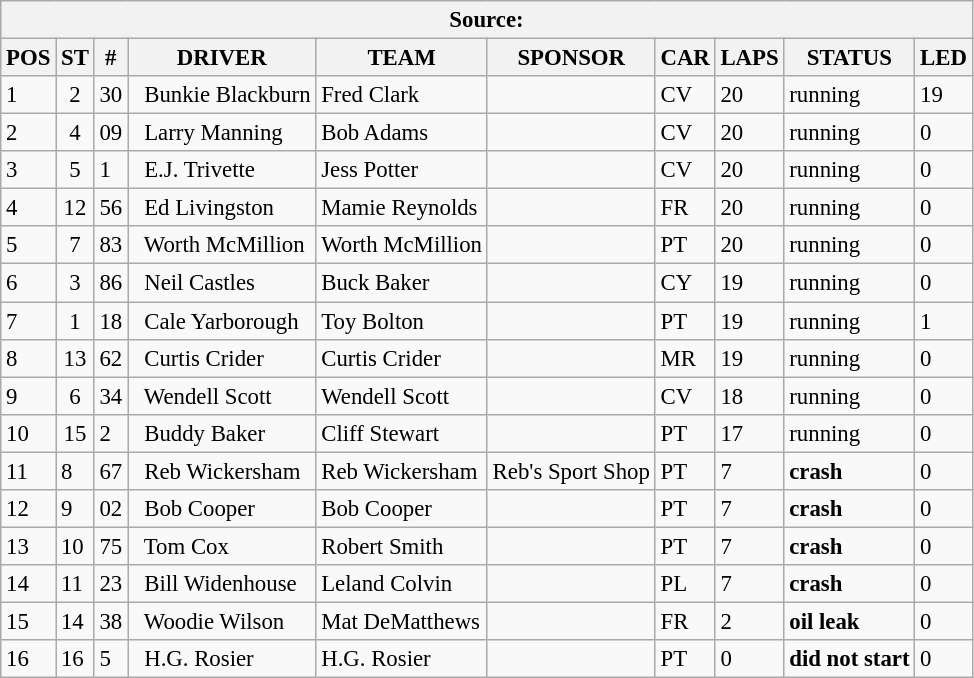<table class="wikitable" style="font-size:95%">
<tr>
<th colspan="10">Source:</th>
</tr>
<tr>
<th>POS</th>
<th>ST</th>
<th>#</th>
<th>DRIVER</th>
<th>TEAM</th>
<th>SPONSOR</th>
<th>CAR</th>
<th>LAPS</th>
<th>STATUS</th>
<th>LED</th>
</tr>
<tr>
<td>1</td>
<td align="center">2</td>
<td>30</td>
<td>  Bunkie Blackburn</td>
<td>Fred Clark</td>
<td></td>
<td>CV</td>
<td>20</td>
<td>running</td>
<td>19</td>
</tr>
<tr>
<td>2</td>
<td align="center">4</td>
<td>09</td>
<td>  Larry Manning</td>
<td>Bob Adams</td>
<td></td>
<td>CV</td>
<td>20</td>
<td>running</td>
<td>0</td>
</tr>
<tr>
<td>3</td>
<td align="center">5</td>
<td>1</td>
<td>  E.J. Trivette</td>
<td>Jess Potter</td>
<td></td>
<td>CV</td>
<td>20</td>
<td>running</td>
<td>0</td>
</tr>
<tr>
<td>4</td>
<td align="center">12</td>
<td>56</td>
<td>  Ed Livingston</td>
<td>Mamie Reynolds</td>
<td></td>
<td>FR</td>
<td>20</td>
<td>running</td>
<td>0</td>
</tr>
<tr>
<td>5</td>
<td align="center">7</td>
<td>83</td>
<td>  Worth McMillion</td>
<td>Worth McMillion</td>
<td></td>
<td>PT</td>
<td>20</td>
<td>running</td>
<td>0</td>
</tr>
<tr>
<td>6</td>
<td align="center">3</td>
<td>86</td>
<td>  Neil Castles</td>
<td>Buck Baker</td>
<td></td>
<td>CY</td>
<td>19</td>
<td>running</td>
<td>0</td>
</tr>
<tr>
<td>7</td>
<td align="center">1</td>
<td>18</td>
<td>  Cale Yarborough</td>
<td>Toy Bolton</td>
<td></td>
<td>PT</td>
<td>19</td>
<td>running</td>
<td>1</td>
</tr>
<tr>
<td>8</td>
<td align="center">13</td>
<td>62</td>
<td>  Curtis Crider</td>
<td>Curtis Crider</td>
<td></td>
<td>MR</td>
<td>19</td>
<td>running</td>
<td>0</td>
</tr>
<tr>
<td>9</td>
<td align="center">6</td>
<td>34</td>
<td>  Wendell Scott</td>
<td>Wendell Scott</td>
<td></td>
<td>CV</td>
<td>18</td>
<td>running</td>
<td>0</td>
</tr>
<tr>
<td>10</td>
<td align="center">15</td>
<td>2</td>
<td>  Buddy Baker</td>
<td>Cliff Stewart</td>
<td></td>
<td>PT</td>
<td>17</td>
<td>running</td>
<td>0</td>
</tr>
<tr>
<td>11</td>
<td>8</td>
<td>67</td>
<td>  Reb Wickersham</td>
<td>Reb Wickersham</td>
<td>Reb's Sport Shop</td>
<td>PT</td>
<td>7</td>
<td><strong>crash</strong></td>
<td>0</td>
</tr>
<tr>
<td>12</td>
<td>9</td>
<td>02</td>
<td>  Bob Cooper</td>
<td>Bob Cooper</td>
<td></td>
<td>PT</td>
<td>7</td>
<td><strong>crash</strong></td>
<td>0</td>
</tr>
<tr>
<td>13</td>
<td>10</td>
<td>75</td>
<td>  Tom Cox</td>
<td>Robert Smith</td>
<td></td>
<td>PT</td>
<td>7</td>
<td><strong>crash</strong></td>
<td>0</td>
</tr>
<tr>
<td>14</td>
<td>11</td>
<td>23</td>
<td>  Bill Widenhouse</td>
<td>Leland Colvin</td>
<td></td>
<td>PL</td>
<td>7</td>
<td><strong>crash</strong></td>
<td>0</td>
</tr>
<tr>
<td>15</td>
<td>14</td>
<td>38</td>
<td>  Woodie Wilson</td>
<td>Mat DeMatthews</td>
<td></td>
<td>FR</td>
<td>2</td>
<td><strong>oil leak</strong></td>
<td>0</td>
</tr>
<tr>
<td>16</td>
<td>16</td>
<td>5</td>
<td>  H.G. Rosier</td>
<td>H.G. Rosier</td>
<td></td>
<td>PT</td>
<td>0</td>
<td><strong>did not start</strong></td>
<td>0</td>
</tr>
</table>
